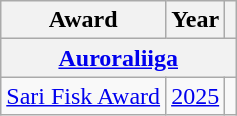<table class="wikitable">
<tr>
<th>Award</th>
<th>Year</th>
<th></th>
</tr>
<tr>
<th colspan="3"><a href='#'>Auroraliiga</a></th>
</tr>
<tr>
<td><a href='#'>Sari Fisk Award</a></td>
<td><a href='#'>2025</a></td>
<td></td>
</tr>
</table>
